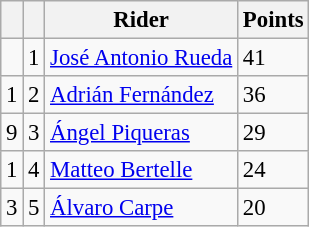<table class="wikitable" style="font-size: 95%;">
<tr>
<th></th>
<th></th>
<th>Rider</th>
<th>Points</th>
</tr>
<tr>
<td></td>
<td align=center>1</td>
<td> <a href='#'>José Antonio Rueda</a></td>
<td align=left>41</td>
</tr>
<tr>
<td> 1</td>
<td align=center>2</td>
<td> <a href='#'>Adrián Fernández</a></td>
<td align=left>36</td>
</tr>
<tr>
<td> 9</td>
<td align=center>3</td>
<td> <a href='#'>Ángel Piqueras</a></td>
<td align=left>29</td>
</tr>
<tr>
<td> 1</td>
<td align=center>4</td>
<td> <a href='#'>Matteo Bertelle</a></td>
<td align=left>24</td>
</tr>
<tr>
<td> 3</td>
<td align=center>5</td>
<td> <a href='#'>Álvaro Carpe</a></td>
<td align=left>20</td>
</tr>
</table>
